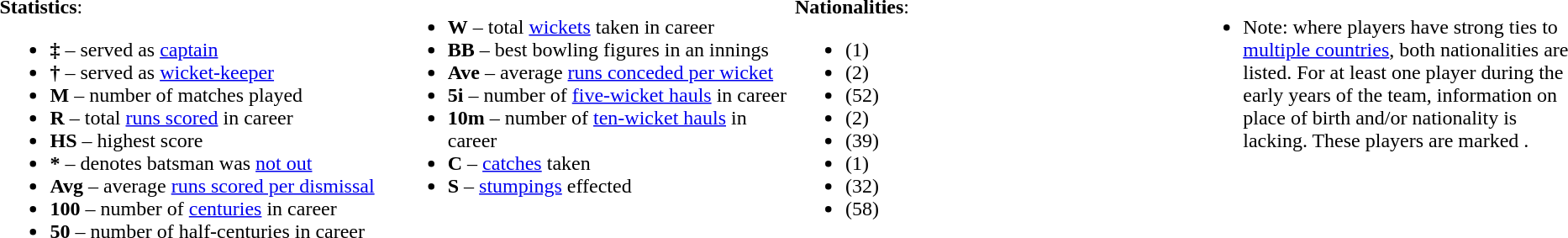<table>
<tr>
<td valign="top" style="width:25%"><br><strong>Statistics</strong>:<ul><li><strong>‡</strong> – served as <a href='#'>captain</a></li><li><strong>†</strong> – served as <a href='#'>wicket-keeper</a></li><li><strong>M</strong> – number of matches played</li><li><strong>R</strong> – total <a href='#'>runs scored</a> in career</li><li><strong>HS</strong> – highest score</li><li><strong>*</strong> – denotes batsman was <a href='#'>not out</a></li><li><strong>Avg</strong> – average <a href='#'>runs scored per dismissal</a></li><li><strong>100</strong> – number of <a href='#'>centuries</a> in career</li><li><strong>50</strong> – number of half-centuries in career</li></ul></td>
<td valign="top" style="width:25%"><br><ul><li><strong>W</strong> – total <a href='#'>wickets</a> taken in career</li><li><strong>BB</strong> – best bowling figures in an innings</li><li><strong>Ave</strong> – average <a href='#'>runs conceded per wicket</a></li><li><strong>5i</strong> – number of <a href='#'>five-wicket hauls</a> in career</li><li><strong>10m</strong> – number of <a href='#'>ten-wicket hauls</a> in career</li><li><strong>C</strong> – <a href='#'>catches</a> taken</li><li><strong>S</strong> – <a href='#'>stumpings</a> effected</li></ul></td>
<td valign="top" style="width:25%"><br><strong>Nationalities</strong>:<ul><li> (1)</li><li> (2)</li><li> (52)</li><li> (2)</li><li> (39)</li><li> (1)</li><li> (32)</li><li> (58)</li></ul></td>
<td valign="top" style="width:25%"><br><ul><li>Note: where players have strong ties to <a href='#'>multiple countries</a>, both nationalities are listed. For at least one player during the early years of the team, information on place of birth and/or nationality is lacking. These players are marked .</li></ul></td>
</tr>
</table>
